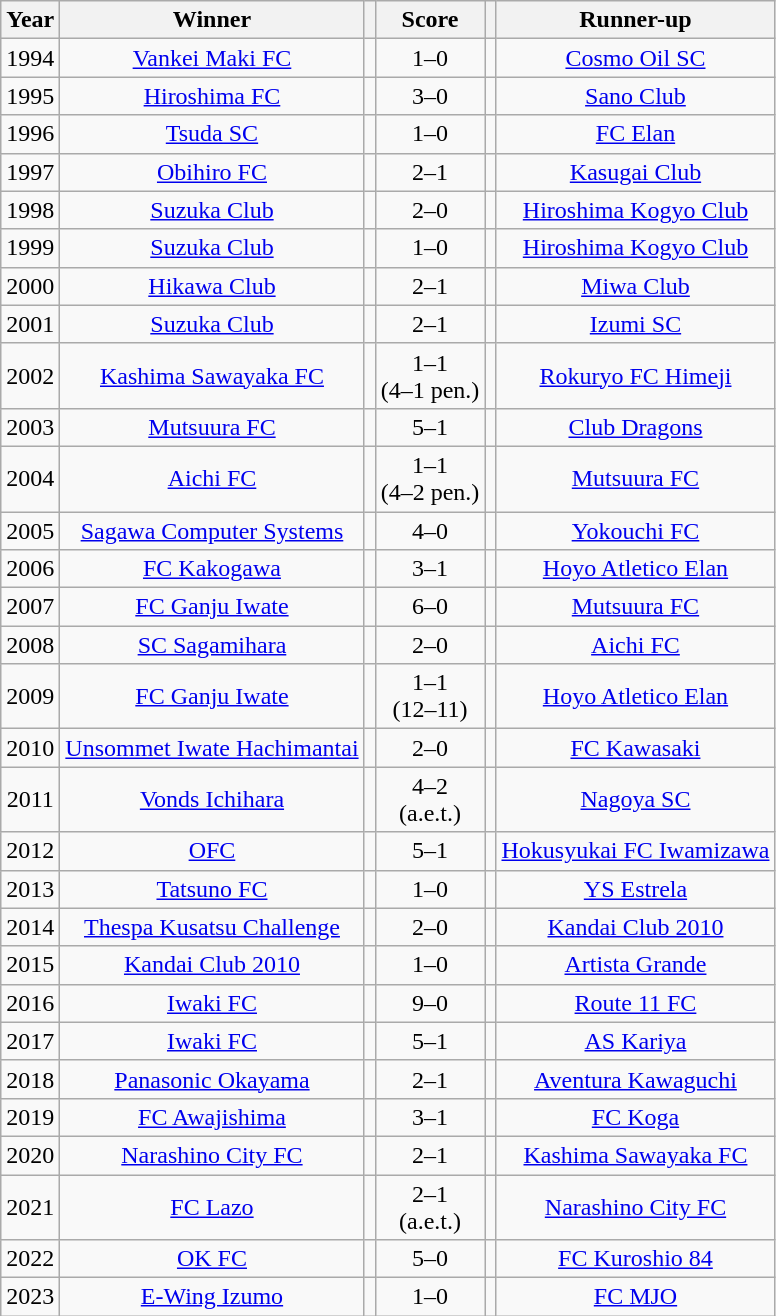<table class="wikitable" style="text-align:center">
<tr>
<th>Year</th>
<th>Winner</th>
<th></th>
<th>Score</th>
<th></th>
<th>Runner-up</th>
</tr>
<tr>
<td>1994</td>
<td><a href='#'>Vankei Maki FC</a></td>
<td></td>
<td>1–0</td>
<td></td>
<td><a href='#'>Cosmo Oil SC</a></td>
</tr>
<tr>
<td>1995</td>
<td><a href='#'>Hiroshima FC</a></td>
<td></td>
<td>3–0</td>
<td></td>
<td><a href='#'>Sano Club</a></td>
</tr>
<tr>
<td>1996</td>
<td><a href='#'>Tsuda SC</a></td>
<td></td>
<td>1–0</td>
<td></td>
<td><a href='#'>FC Elan</a></td>
</tr>
<tr>
<td>1997</td>
<td><a href='#'>Obihiro FC</a></td>
<td></td>
<td>2–1</td>
<td></td>
<td><a href='#'>Kasugai Club</a></td>
</tr>
<tr>
<td>1998</td>
<td><a href='#'>Suzuka Club</a></td>
<td></td>
<td>2–0</td>
<td></td>
<td><a href='#'>Hiroshima Kogyo Club</a></td>
</tr>
<tr>
<td>1999</td>
<td><a href='#'>Suzuka Club</a></td>
<td></td>
<td>1–0</td>
<td></td>
<td><a href='#'>Hiroshima Kogyo Club</a></td>
</tr>
<tr>
<td>2000</td>
<td><a href='#'>Hikawa Club</a></td>
<td></td>
<td>2–1</td>
<td></td>
<td><a href='#'>Miwa Club</a></td>
</tr>
<tr>
<td>2001</td>
<td><a href='#'>Suzuka Club</a></td>
<td></td>
<td>2–1</td>
<td></td>
<td><a href='#'>Izumi SC</a></td>
</tr>
<tr>
<td>2002</td>
<td><a href='#'>Kashima Sawayaka FC</a></td>
<td></td>
<td>1–1<br>(4–1 pen.)</td>
<td></td>
<td><a href='#'>Rokuryo FC Himeji</a></td>
</tr>
<tr>
<td>2003</td>
<td><a href='#'>Mutsuura FC</a></td>
<td></td>
<td>5–1</td>
<td></td>
<td><a href='#'>Club Dragons</a></td>
</tr>
<tr>
<td>2004</td>
<td><a href='#'>Aichi FC</a></td>
<td></td>
<td>1–1<br>(4–2 pen.)</td>
<td></td>
<td><a href='#'>Mutsuura FC</a></td>
</tr>
<tr>
<td>2005</td>
<td><a href='#'>Sagawa Computer Systems</a></td>
<td></td>
<td>4–0</td>
<td></td>
<td><a href='#'>Yokouchi FC</a></td>
</tr>
<tr>
<td>2006</td>
<td><a href='#'>FC Kakogawa</a></td>
<td></td>
<td>3–1</td>
<td></td>
<td><a href='#'>Hoyo Atletico Elan</a></td>
</tr>
<tr>
<td>2007</td>
<td><a href='#'>FC Ganju Iwate</a></td>
<td></td>
<td>6–0</td>
<td></td>
<td><a href='#'>Mutsuura FC</a></td>
</tr>
<tr>
<td>2008</td>
<td><a href='#'>SC Sagamihara</a></td>
<td></td>
<td>2–0</td>
<td></td>
<td><a href='#'>Aichi FC</a></td>
</tr>
<tr>
<td>2009</td>
<td><a href='#'>FC Ganju Iwate</a></td>
<td></td>
<td>1–1<br>(12–11)</td>
<td></td>
<td><a href='#'>Hoyo Atletico Elan</a></td>
</tr>
<tr>
<td>2010</td>
<td><a href='#'>Unsommet Iwate Hachimantai</a></td>
<td></td>
<td>2–0</td>
<td></td>
<td><a href='#'>FC Kawasaki</a></td>
</tr>
<tr>
<td>2011</td>
<td><a href='#'>Vonds Ichihara</a></td>
<td></td>
<td>4–2<br>(a.e.t.)</td>
<td></td>
<td><a href='#'>Nagoya SC</a></td>
</tr>
<tr>
<td>2012</td>
<td><a href='#'>OFC</a></td>
<td></td>
<td>5–1</td>
<td></td>
<td><a href='#'>Hokusyukai FC Iwamizawa</a></td>
</tr>
<tr>
<td>2013</td>
<td><a href='#'>Tatsuno FC</a></td>
<td></td>
<td>1–0</td>
<td></td>
<td><a href='#'>YS Estrela</a></td>
</tr>
<tr>
<td>2014</td>
<td><a href='#'>Thespa Kusatsu Challenge</a></td>
<td></td>
<td>2–0</td>
<td></td>
<td><a href='#'>Kandai Club 2010</a></td>
</tr>
<tr>
<td>2015</td>
<td><a href='#'>Kandai Club 2010</a></td>
<td></td>
<td>1–0</td>
<td></td>
<td><a href='#'>Artista Grande</a></td>
</tr>
<tr>
<td>2016</td>
<td><a href='#'>Iwaki FC</a></td>
<td></td>
<td>9–0</td>
<td></td>
<td><a href='#'>Route 11 FC</a></td>
</tr>
<tr>
<td>2017</td>
<td><a href='#'>Iwaki FC</a></td>
<td></td>
<td>5–1</td>
<td></td>
<td><a href='#'>AS Kariya</a></td>
</tr>
<tr>
<td>2018</td>
<td><a href='#'>Panasonic Okayama</a></td>
<td></td>
<td>2–1</td>
<td></td>
<td><a href='#'>Aventura Kawaguchi</a></td>
</tr>
<tr>
<td>2019</td>
<td><a href='#'>FC Awajishima</a></td>
<td></td>
<td>3–1</td>
<td></td>
<td><a href='#'>FC Koga</a></td>
</tr>
<tr>
<td>2020</td>
<td><a href='#'>Narashino City FC</a></td>
<td></td>
<td>2–1</td>
<td></td>
<td><a href='#'>Kashima Sawayaka FC</a></td>
</tr>
<tr>
<td>2021</td>
<td><a href='#'>FC Lazo</a></td>
<td></td>
<td>2–1<br>(a.e.t.)</td>
<td></td>
<td><a href='#'>Narashino City FC</a></td>
</tr>
<tr>
<td>2022</td>
<td><a href='#'>OK FC</a></td>
<td></td>
<td>5–0</td>
<td></td>
<td><a href='#'>FC Kuroshio 84</a></td>
</tr>
<tr>
<td>2023</td>
<td><a href='#'>E-Wing Izumo</a></td>
<td></td>
<td>1–0</td>
<td></td>
<td><a href='#'>FC MJO</a></td>
</tr>
</table>
